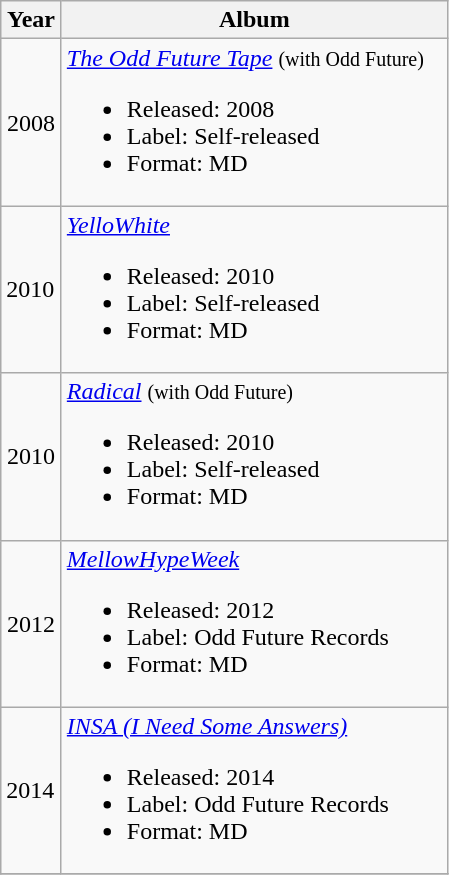<table class="wikitable">
<tr>
<th width="33">Year</th>
<th width="250">Album</th>
</tr>
<tr>
<td align="center">2008</td>
<td><em><a href='#'>The Odd Future Tape</a></em> <small>(with Odd Future)</small><br><ul><li>Released: 2008</li><li>Label: Self-released</li><li>Format: MD</li></ul></td>
</tr>
<tr>
<td>2010</td>
<td><em><a href='#'>YelloWhite</a></em><br><ul><li>Released: 2010</li><li>Label: Self-released</li><li>Format: MD</li></ul></td>
</tr>
<tr>
<td align="center">2010</td>
<td><em><a href='#'>Radical</a></em> <small>(with Odd Future)</small><br><ul><li>Released: 2010</li><li>Label: Self-released</li><li>Format: MD</li></ul></td>
</tr>
<tr>
<td align="center">2012</td>
<td><em><a href='#'>MellowHypeWeek</a></em><br><ul><li>Released: 2012</li><li>Label: Odd Future Records</li><li>Format: MD</li></ul></td>
</tr>
<tr>
<td>2014</td>
<td><em><a href='#'>INSA (I Need Some Answers)</a></em><br><ul><li>Released: 2014</li><li>Label: Odd Future Records</li><li>Format: MD</li></ul></td>
</tr>
<tr>
</tr>
</table>
